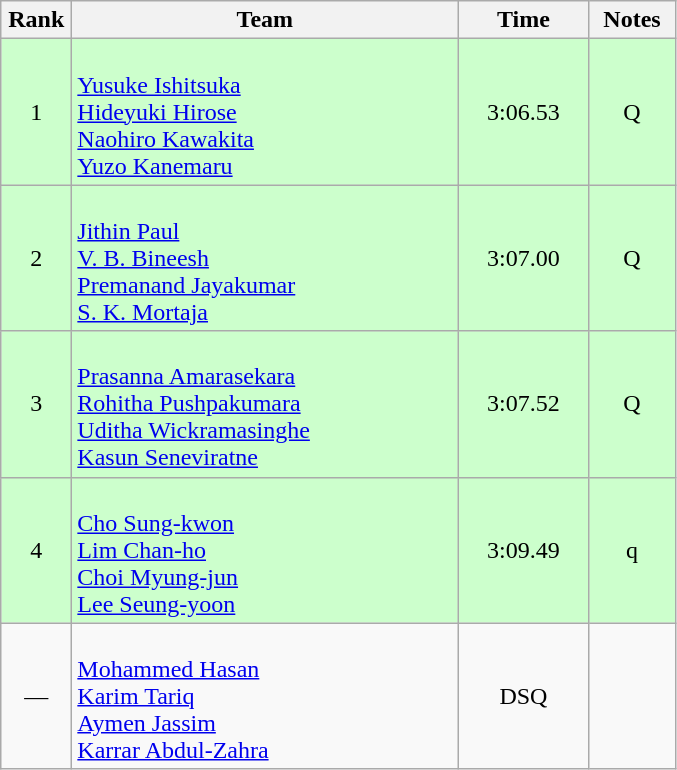<table class="wikitable" style="text-align:center">
<tr>
<th width=40>Rank</th>
<th width=250>Team</th>
<th width=80>Time</th>
<th width=50>Notes</th>
</tr>
<tr bgcolor=ccffcc>
<td>1</td>
<td align=left><br><a href='#'>Yusuke Ishitsuka</a><br><a href='#'>Hideyuki Hirose</a><br><a href='#'>Naohiro Kawakita</a><br><a href='#'>Yuzo Kanemaru</a></td>
<td>3:06.53</td>
<td>Q</td>
</tr>
<tr bgcolor=ccffcc>
<td>2</td>
<td align=left><br><a href='#'>Jithin Paul</a><br><a href='#'>V. B. Bineesh</a><br><a href='#'>Premanand Jayakumar</a><br><a href='#'>S. K. Mortaja</a></td>
<td>3:07.00</td>
<td>Q</td>
</tr>
<tr bgcolor=ccffcc>
<td>3</td>
<td align=left><br><a href='#'>Prasanna Amarasekara</a><br><a href='#'>Rohitha Pushpakumara</a><br><a href='#'>Uditha Wickramasinghe</a><br><a href='#'>Kasun Seneviratne</a></td>
<td>3:07.52</td>
<td>Q</td>
</tr>
<tr bgcolor=ccffcc>
<td>4</td>
<td align=left><br><a href='#'>Cho Sung-kwon</a><br><a href='#'>Lim Chan-ho</a><br><a href='#'>Choi Myung-jun</a><br><a href='#'>Lee Seung-yoon</a></td>
<td>3:09.49</td>
<td>q</td>
</tr>
<tr>
<td>—</td>
<td align=left><br><a href='#'>Mohammed Hasan</a><br><a href='#'>Karim Tariq</a><br><a href='#'>Aymen Jassim</a><br><a href='#'>Karrar Abdul-Zahra</a></td>
<td>DSQ</td>
<td></td>
</tr>
</table>
